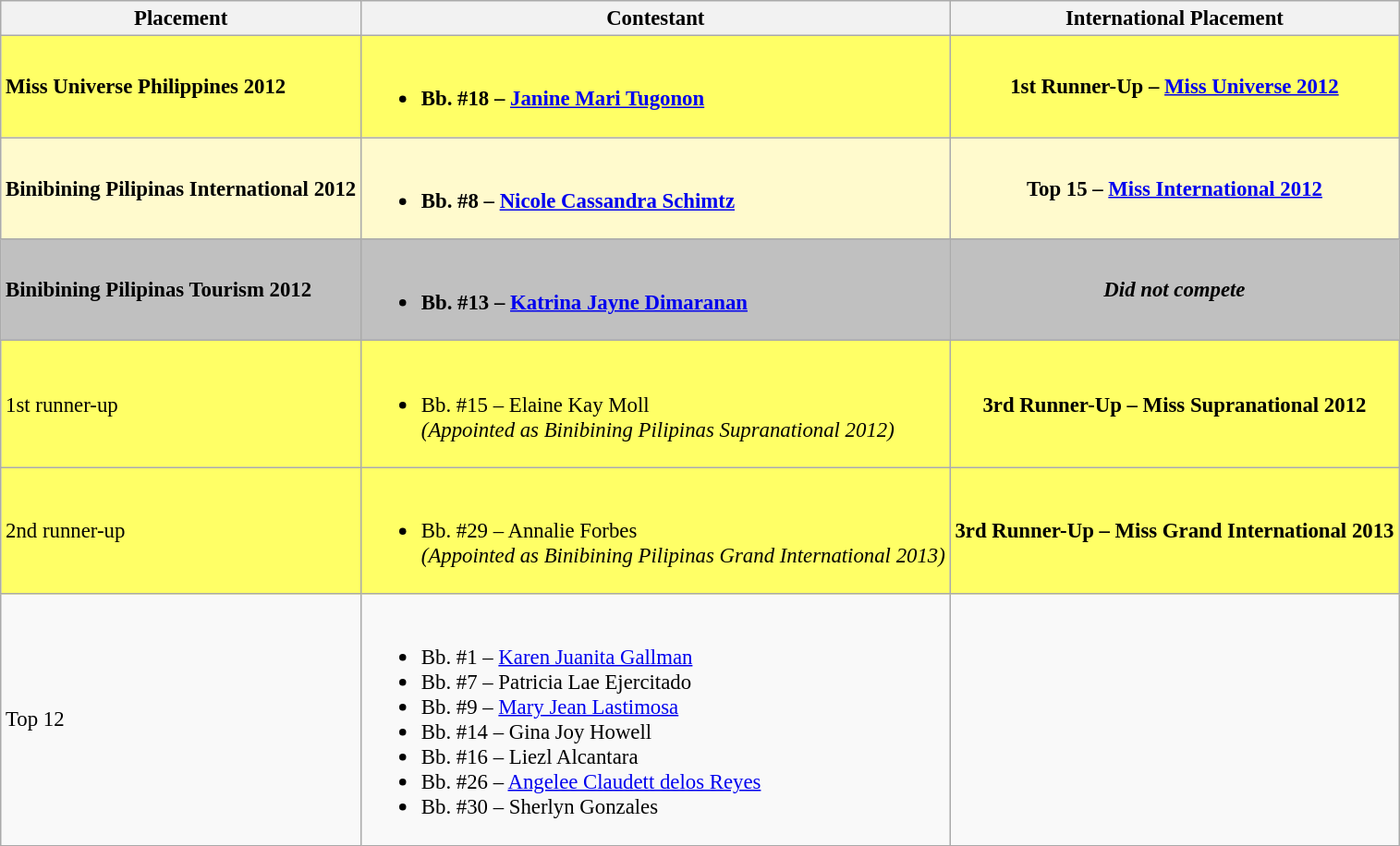<table class="wikitable sortable" style="font-size: 95%;">
<tr>
<th>Placement</th>
<th>Contestant</th>
<th>International Placement</th>
</tr>
<tr>
<td style="background:#FFFF66;"><strong>Miss Universe Philippines 2012</strong></td>
<td style="background:#FFFF66;"><br><ul><li><strong>Bb. #18 – <a href='#'>Janine Mari Tugonon</a></strong></li></ul></td>
<th style="background:#FFFF66;"><strong>1st Runner-Up – <a href='#'>Miss Universe 2012</a></strong></th>
</tr>
<tr>
<td style="background:#FFFACD;"><strong>Binibining Pilipinas International 2012</strong></td>
<td style="background:#FFFACD;"><br><ul><li><strong>Bb. #8 – <a href='#'>Nicole Cassandra Schimtz</a></strong></li></ul></td>
<th style="background:#FFFACD;"><strong>Top 15 – <a href='#'>Miss International 2012</a></strong></th>
</tr>
<tr>
<td style="background:silver;"><strong>Binibining Pilipinas Tourism 2012</strong></td>
<td style="background:silver;"><br><ul><li><strong>Bb. #13 – <a href='#'>Katrina Jayne Dimaranan</a></strong></li></ul></td>
<th style="background:silver;"><em>Did not compete</em></th>
</tr>
<tr>
<td style="background:#FFFF66;">1st runner-up</td>
<td style="background:#FFFF66;"><br><ul><li>Bb. #15 – Elaine Kay Moll<br><em>(Appointed as Binibining Pilipinas Supranational 2012)</em></li></ul></td>
<th style="background:#FFFF66;">3rd Runner-Up – Miss Supranational 2012</th>
</tr>
<tr>
<td style="background:#FFFF66;">2nd runner-up</td>
<td style="background:#FFFF66;"><br><ul><li>Bb. #29 – Annalie Forbes<br><em>(Appointed as Binibining Pilipinas Grand International 2013)</em></li></ul></td>
<th style="background:#FFFF66;"><strong>3rd Runner-Up – Miss Grand International 2013</strong></th>
</tr>
<tr>
<td>Top 12</td>
<td><br><ul><li>Bb. #1 – <a href='#'>Karen Juanita Gallman</a></li><li>Bb. #7 – Patricia Lae Ejercitado</li><li>Bb. #9 – <a href='#'>Mary Jean Lastimosa</a></li><li>Bb. #14 – Gina Joy Howell</li><li>Bb. #16 – Liezl Alcantara</li><li>Bb. #26 – <a href='#'>Angelee Claudett delos Reyes</a></li><li>Bb. #30 – Sherlyn Gonzales</li></ul></td>
</tr>
</table>
